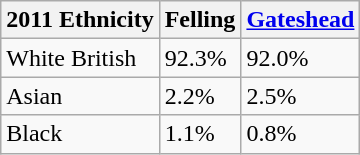<table class="wikitable">
<tr>
<th>2011 Ethnicity</th>
<th>Felling</th>
<th><a href='#'>Gateshead</a></th>
</tr>
<tr>
<td>White British</td>
<td>92.3%</td>
<td>92.0%</td>
</tr>
<tr>
<td>Asian</td>
<td>2.2%</td>
<td>2.5%</td>
</tr>
<tr>
<td>Black</td>
<td>1.1%</td>
<td>0.8%</td>
</tr>
</table>
